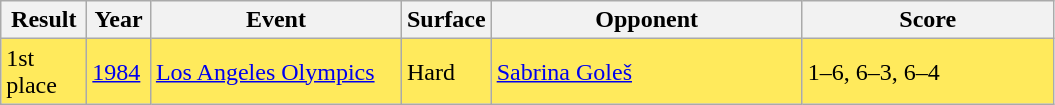<table class="sortable wikitable">
<tr>
<th style="width:50px">Result</th>
<th style="width:35px">Year</th>
<th style="width:160px">Event</th>
<th style="width:50px">Surface</th>
<th style="width:200px">Opponent</th>
<th style="width:160px" class="unsortable">Score</th>
</tr>
<tr bgcolor=FFEA5C>
<td>1st place</td>
<td><a href='#'>1984</a></td>
<td><a href='#'>Los Angeles Olympics</a></td>
<td>Hard</td>
<td> <a href='#'>Sabrina Goleš</a></td>
<td>1–6, 6–3, 6–4</td>
</tr>
</table>
